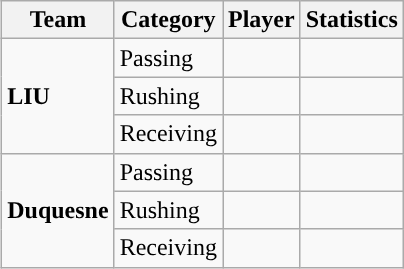<table class="wikitable" style="float: right;">
<tr>
<th>Team</th>
<th>Category</th>
<th>Player</th>
<th>Statistics</th>
</tr>
<tr>
<td rowspan=3><strong>LIU</strong></td>
<td>Passing</td>
<td></td>
<td></td>
</tr>
<tr>
<td>Rushing</td>
<td></td>
<td></td>
</tr>
<tr>
<td>Receiving</td>
<td></td>
<td></td>
</tr>
<tr>
<td rowspan=3><strong>Duquesne</strong></td>
<td>Passing</td>
<td></td>
<td></td>
</tr>
<tr>
<td>Rushing</td>
<td></td>
<td></td>
</tr>
<tr>
<td>Receiving</td>
<td></td>
<td></td>
</tr>
</table>
